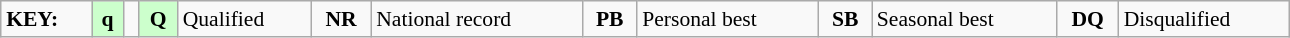<table class="wikitable" style="margin:0.5em auto; font-size:90%;position:relative;" width=68%>
<tr>
<td><strong>KEY:</strong></td>
<td bgcolor=ccffcc align=center><strong>q</strong></td>
<td></td>
<td bgcolor=ccffcc align=center><strong>Q</strong></td>
<td>Qualified</td>
<td align=center><strong>NR</strong></td>
<td>National record</td>
<td align=center><strong>PB</strong></td>
<td>Personal best</td>
<td align=center><strong>SB</strong></td>
<td>Seasonal best</td>
<td align=center><strong>DQ</strong></td>
<td>Disqualified</td>
</tr>
</table>
